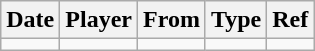<table class="wikitable">
<tr>
<th><strong>Date</strong></th>
<th><strong>Player</strong></th>
<th><strong>From</strong></th>
<th><strong>Type</strong></th>
<th><strong>Ref</strong></th>
</tr>
<tr>
<td></td>
<td></td>
<td></td>
<td></td>
<td></td>
</tr>
</table>
